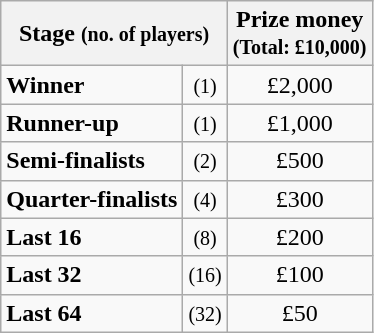<table class="wikitable">
<tr>
<th colspan=2>Stage <small>(no. of players)</small></th>
<th>Prize money<br><small>(Total: £10,000)</small></th>
</tr>
<tr>
<td><strong>Winner</strong></td>
<td align=center><small>(1)</small></td>
<td align=center>£2,000</td>
</tr>
<tr>
<td><strong>Runner-up</strong></td>
<td align=center><small>(1)</small></td>
<td align=center>£1,000</td>
</tr>
<tr>
<td><strong>Semi-finalists</strong></td>
<td align=center><small>(2)</small></td>
<td align=center>£500</td>
</tr>
<tr>
<td><strong>Quarter-finalists</strong></td>
<td align=center><small>(4)</small></td>
<td align=center>£300</td>
</tr>
<tr>
<td><strong>Last 16</strong></td>
<td align=center><small>(8)</small></td>
<td align=center>£200</td>
</tr>
<tr>
<td><strong>Last 32</strong></td>
<td align=center><small>(16)</small></td>
<td align=center>£100</td>
</tr>
<tr>
<td><strong>Last 64</strong></td>
<td align=center><small>(32)</small></td>
<td align=center>£50</td>
</tr>
</table>
